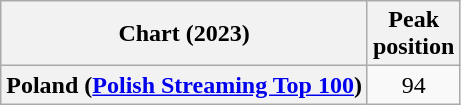<table class="wikitable sortable plainrowheaders" style="text-align:center">
<tr>
<th scope="col">Chart (2023)</th>
<th scope="col">Peak<br>position</th>
</tr>
<tr>
<th scope="row">Poland (<a href='#'>Polish Streaming Top 100</a>)</th>
<td>94</td>
</tr>
</table>
